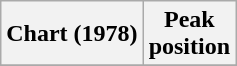<table class="wikitable sortable plainrowheaders" style="text-align:center">
<tr>
<th>Chart (1978)</th>
<th>Peak<br>position</th>
</tr>
<tr>
</tr>
</table>
